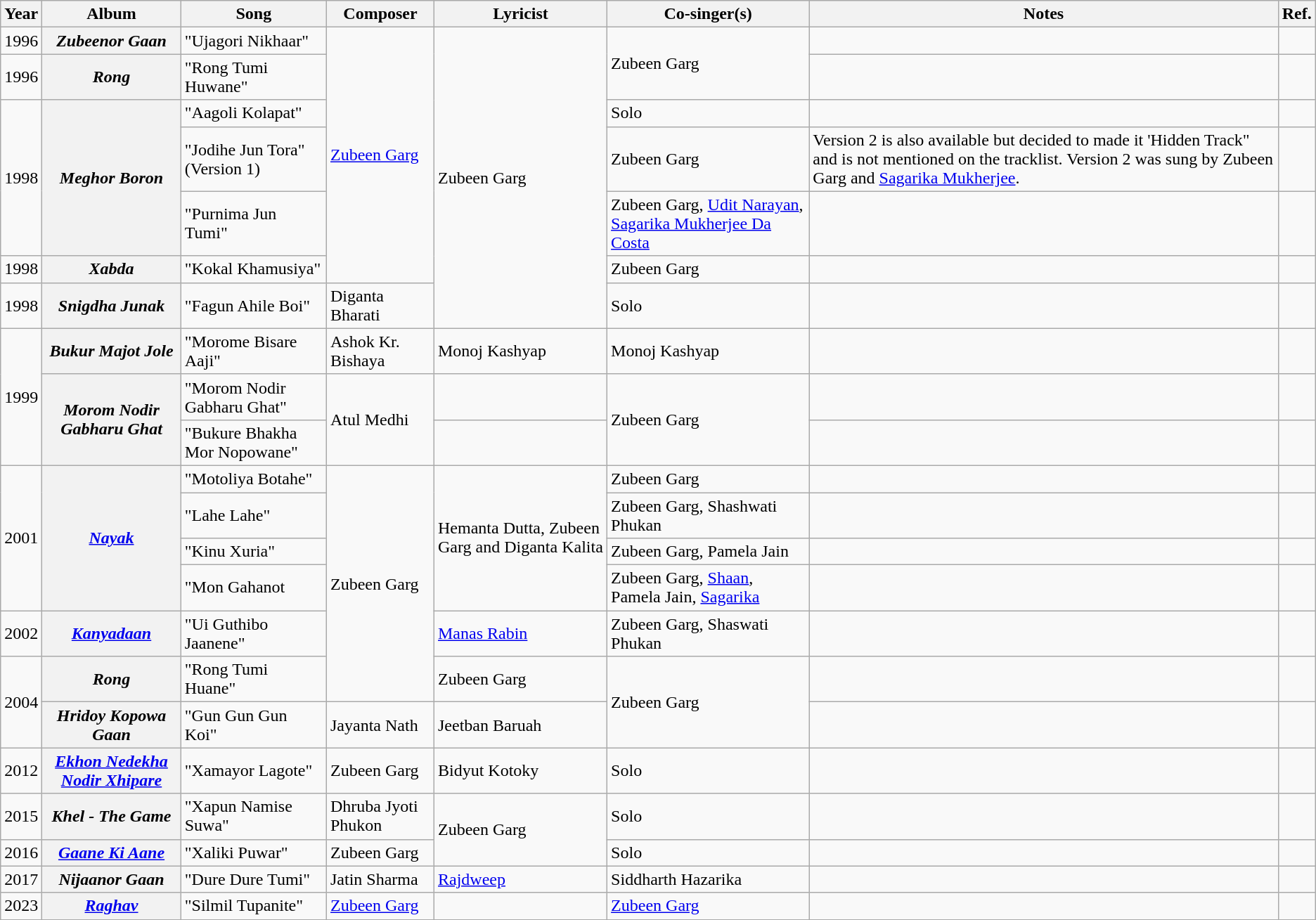<table class="wikitable plainrowheaders">
<tr>
<th scope="col">Year</th>
<th scope="col">Album</th>
<th scope="col">Song</th>
<th scope="col">Composer</th>
<th scope="col">Lyricist</th>
<th scope="col">Co-singer(s)</th>
<th scope="col">Notes</th>
<th scope="col">Ref.</th>
</tr>
<tr>
<td>1996</td>
<th><em>Zubeenor Gaan</em></th>
<td>"Ujagori Nikhaar"</td>
<td rowspan="6"><a href='#'>Zubeen Garg</a></td>
<td rowspan="7">Zubeen Garg</td>
<td rowspan="2">Zubeen Garg</td>
<td></td>
<td></td>
</tr>
<tr>
<td>1996</td>
<th><em>Rong</em></th>
<td>"Rong Tumi Huwane"</td>
<td></td>
<td></td>
</tr>
<tr>
<td rowspan="3">1998</td>
<th rowspan="3"><em>Meghor Boron</em></th>
<td>"Aagoli Kolapat"</td>
<td>Solo</td>
<td></td>
<td></td>
</tr>
<tr>
<td>"Jodihe Jun Tora" (Version 1)</td>
<td>Zubeen Garg</td>
<td>Version 2 is also available but decided to made it 'Hidden Track" and is not mentioned on the tracklist. Version 2 was sung by Zubeen Garg and <a href='#'>Sagarika Mukherjee</a>.</td>
<td></td>
</tr>
<tr>
<td>"Purnima Jun Tumi"</td>
<td>Zubeen Garg, <a href='#'>Udit Narayan</a>, <a href='#'>Sagarika Mukherjee Da Costa</a></td>
<td></td>
<td></td>
</tr>
<tr>
<td>1998</td>
<th><em>Xabda</em></th>
<td>"Kokal Khamusiya"</td>
<td>Zubeen Garg</td>
<td></td>
<td></td>
</tr>
<tr>
<td>1998</td>
<th><em>Snigdha Junak</em></th>
<td>"Fagun Ahile Boi"</td>
<td>Diganta Bharati</td>
<td>Solo</td>
<td></td>
<td></td>
</tr>
<tr>
<td rowspan="3">1999</td>
<th><em>Bukur Majot Jole</em></th>
<td>"Morome Bisare Aaji"</td>
<td>Ashok Kr. Bishaya</td>
<td>Monoj Kashyap</td>
<td>Monoj Kashyap</td>
<td></td>
<td></td>
</tr>
<tr>
<th rowspan="2"><em>Morom Nodir Gabharu Ghat</em></th>
<td>"Morom Nodir Gabharu Ghat"</td>
<td rowspan="2">Atul Medhi</td>
<td></td>
<td rowspan="2">Zubeen Garg</td>
<td></td>
<td></td>
</tr>
<tr>
<td>"Bukure Bhakha Mor Nopowane"</td>
<td></td>
<td></td>
<td></td>
</tr>
<tr>
<td rowspan="4">2001</td>
<th rowspan="4"><em><a href='#'>Nayak</a></em></th>
<td>"Motoliya Botahe"</td>
<td rowspan="6">Zubeen Garg</td>
<td rowspan="4">Hemanta Dutta, Zubeen Garg and Diganta Kalita</td>
<td>Zubeen Garg</td>
<td></td>
<td></td>
</tr>
<tr>
<td>"Lahe Lahe"</td>
<td>Zubeen Garg, Shashwati Phukan</td>
<td></td>
<td></td>
</tr>
<tr>
<td>"Kinu Xuria"</td>
<td>Zubeen Garg, Pamela Jain</td>
<td></td>
<td></td>
</tr>
<tr>
<td>"Mon Gahanot</td>
<td>Zubeen Garg, <a href='#'>Shaan</a>, Pamela Jain, <a href='#'>Sagarika</a></td>
<td></td>
<td></td>
</tr>
<tr>
<td>2002</td>
<th><em><a href='#'>Kanyadaan</a></em></th>
<td>"Ui Guthibo Jaanene"</td>
<td><a href='#'>Manas Rabin</a></td>
<td>Zubeen Garg, Shaswati Phukan</td>
<td></td>
<td></td>
</tr>
<tr>
<td rowspan="2">2004</td>
<th><em>Rong</em></th>
<td>"Rong Tumi Huane"</td>
<td>Zubeen Garg</td>
<td rowspan="2">Zubeen Garg</td>
<td></td>
<td></td>
</tr>
<tr>
<th><em>Hridoy Kopowa Gaan</em></th>
<td>"Gun Gun Gun Koi"</td>
<td>Jayanta Nath</td>
<td>Jeetban Baruah</td>
<td></td>
<td></td>
</tr>
<tr>
<td>2012</td>
<th><em><a href='#'>Ekhon Nedekha Nodir Xhipare</a></em></th>
<td>"Xamayor Lagote"</td>
<td>Zubeen Garg</td>
<td>Bidyut Kotoky</td>
<td>Solo</td>
<td></td>
<td></td>
</tr>
<tr>
<td>2015</td>
<th><em>Khel - The Game</em></th>
<td>"Xapun Namise Suwa"</td>
<td>Dhruba Jyoti Phukon</td>
<td rowspan="2">Zubeen Garg</td>
<td>Solo</td>
<td></td>
<td></td>
</tr>
<tr>
<td>2016</td>
<th><em><a href='#'>Gaane Ki Aane</a></em></th>
<td>"Xaliki Puwar"</td>
<td>Zubeen Garg</td>
<td>Solo</td>
<td></td>
<td></td>
</tr>
<tr>
<td>2017</td>
<th><em>Nijaanor Gaan</em></th>
<td>"Dure Dure Tumi"</td>
<td>Jatin Sharma</td>
<td><a href='#'>Rajdweep</a></td>
<td>Siddharth Hazarika</td>
<td></td>
<td></td>
</tr>
<tr>
<td>2023</td>
<th><em><a href='#'>Raghav</a></em></th>
<td>"Silmil Tupanite"</td>
<td><a href='#'>Zubeen Garg</a></td>
<td></td>
<td><a href='#'>Zubeen Garg</a></td>
<td></td>
<td></td>
</tr>
</table>
